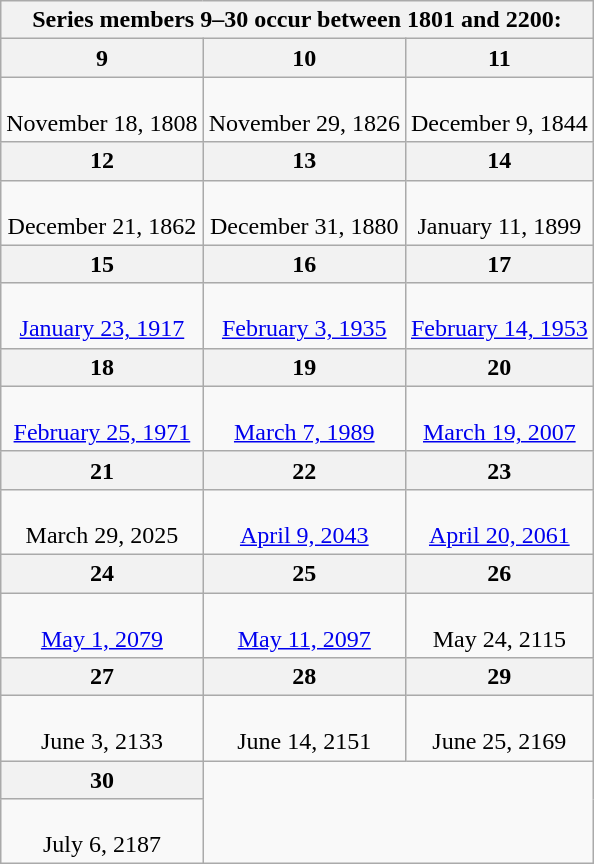<table class="wikitable mw-collapsible mw-collapsed">
<tr>
<th colspan=3>Series members 9–30 occur between 1801 and 2200:</th>
</tr>
<tr>
<th>9</th>
<th>10</th>
<th>11</th>
</tr>
<tr style="text-align:center;">
<td><br>November 18, 1808</td>
<td><br>November 29, 1826</td>
<td><br>December 9, 1844</td>
</tr>
<tr>
<th>12</th>
<th>13</th>
<th>14</th>
</tr>
<tr style="text-align:center;">
<td><br>December 21, 1862</td>
<td><br>December 31, 1880</td>
<td><br>January 11, 1899</td>
</tr>
<tr>
<th>15</th>
<th>16</th>
<th>17</th>
</tr>
<tr style="text-align:center;">
<td><br><a href='#'>January 23, 1917</a></td>
<td><br><a href='#'>February 3, 1935</a></td>
<td><br><a href='#'>February 14, 1953</a></td>
</tr>
<tr>
<th>18</th>
<th>19</th>
<th>20</th>
</tr>
<tr style="text-align:center;">
<td><br><a href='#'>February 25, 1971</a></td>
<td><br><a href='#'>March 7, 1989</a></td>
<td><br><a href='#'>March 19, 2007</a></td>
</tr>
<tr>
<th>21</th>
<th>22</th>
<th>23</th>
</tr>
<tr style="text-align:center;">
<td><br>March 29, 2025</td>
<td><br><a href='#'>April 9, 2043</a></td>
<td><br><a href='#'>April 20, 2061</a></td>
</tr>
<tr>
<th>24</th>
<th>25</th>
<th>26</th>
</tr>
<tr style="text-align:center;">
<td><br><a href='#'>May 1, 2079</a></td>
<td><br><a href='#'>May 11, 2097</a></td>
<td><br>May 24, 2115</td>
</tr>
<tr>
<th>27</th>
<th>28</th>
<th>29</th>
</tr>
<tr style="text-align:center;">
<td><br>June 3, 2133</td>
<td><br>June 14, 2151</td>
<td><br>June 25, 2169</td>
</tr>
<tr>
<th>30</th>
</tr>
<tr style="text-align:center;">
<td><br>July 6, 2187</td>
</tr>
</table>
